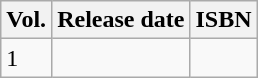<table class="wikitable">
<tr>
<th>Vol.</th>
<th>Release date</th>
<th>ISBN</th>
</tr>
<tr>
<td>1</td>
<td></td>
<td></td>
</tr>
</table>
